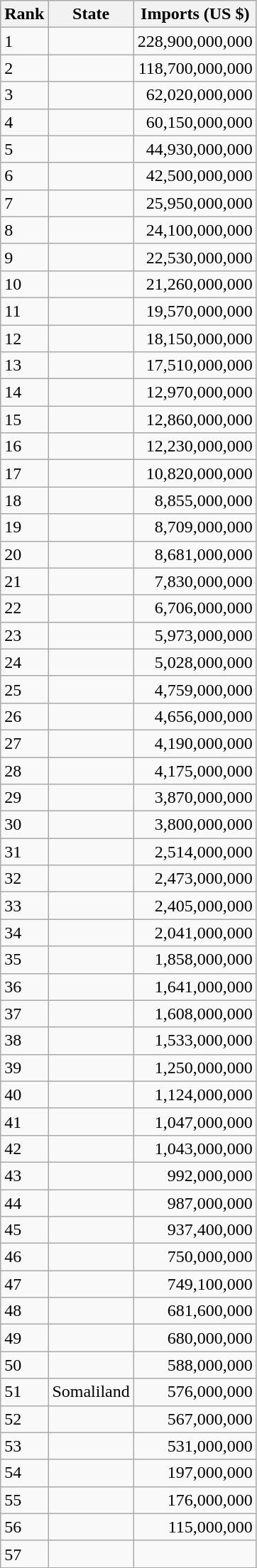<table class="wikitable sortable">
<tr>
<th>Rank</th>
<th>State</th>
<th>Imports (US $)</th>
</tr>
<tr>
<td>1</td>
<td></td>
<td align="right">228,900,000,000</td>
</tr>
<tr>
<td>2</td>
<td></td>
<td align="right">118,700,000,000</td>
</tr>
<tr>
<td>3</td>
<td></td>
<td align="right">62,020,000,000</td>
</tr>
<tr>
<td>4</td>
<td></td>
<td align="right">60,150,000,000</td>
</tr>
<tr>
<td>5</td>
<td></td>
<td align="right">44,930,000,000</td>
</tr>
<tr>
<td>6</td>
<td></td>
<td align="right">42,500,000,000</td>
</tr>
<tr>
<td>7</td>
<td></td>
<td align="right">25,950,000,000</td>
</tr>
<tr>
<td>8</td>
<td></td>
<td align="right">24,100,000,000</td>
</tr>
<tr>
<td>9</td>
<td></td>
<td align="right">22,530,000,000</td>
</tr>
<tr>
<td>10</td>
<td></td>
<td align="right">21,260,000,000</td>
</tr>
<tr>
<td>11</td>
<td></td>
<td align="right">19,570,000,000</td>
</tr>
<tr>
<td>12</td>
<td></td>
<td align="right">18,150,000,000</td>
</tr>
<tr>
<td>13</td>
<td></td>
<td align="right">17,510,000,000</td>
</tr>
<tr>
<td>14</td>
<td></td>
<td align="right">12,970,000,000</td>
</tr>
<tr>
<td>15</td>
<td></td>
<td align="right">12,860,000,000</td>
</tr>
<tr>
<td>16</td>
<td></td>
<td align="right">12,230,000,000</td>
</tr>
<tr>
<td>17</td>
<td></td>
<td align="right">10,820,000,000</td>
</tr>
<tr>
<td>18</td>
<td></td>
<td align="right">8,855,000,000</td>
</tr>
<tr>
<td>19</td>
<td></td>
<td align="right">8,709,000,000</td>
</tr>
<tr>
<td>20</td>
<td></td>
<td align="right">8,681,000,000</td>
</tr>
<tr>
<td>21</td>
<td></td>
<td align="right">7,830,000,000</td>
</tr>
<tr>
<td>22</td>
<td></td>
<td align="right">6,706,000,000</td>
</tr>
<tr>
<td>23</td>
<td></td>
<td align="right">5,973,000,000</td>
</tr>
<tr>
<td>24</td>
<td></td>
<td align="right">5,028,000,000</td>
</tr>
<tr>
<td>25</td>
<td></td>
<td align="right">4,759,000,000</td>
</tr>
<tr>
<td>26</td>
<td></td>
<td align="right">4,656,000,000</td>
</tr>
<tr>
<td>27</td>
<td></td>
<td align="right">4,190,000,000</td>
</tr>
<tr>
<td>28</td>
<td></td>
<td align="right">4,175,000,000</td>
</tr>
<tr>
<td>29</td>
<td></td>
<td align="right">3,870,000,000</td>
</tr>
<tr>
<td>30</td>
<td></td>
<td align="right">3,800,000,000</td>
</tr>
<tr>
<td>31</td>
<td></td>
<td align="right">2,514,000,000</td>
</tr>
<tr>
<td>32</td>
<td></td>
<td align="right">2,473,000,000</td>
</tr>
<tr>
<td>33</td>
<td></td>
<td align="right">2,405,000,000</td>
</tr>
<tr>
<td>34</td>
<td></td>
<td align="right">2,041,000,000</td>
</tr>
<tr>
<td>35</td>
<td></td>
<td align="right">1,858,000,000</td>
</tr>
<tr>
<td>36</td>
<td></td>
<td align="right">1,641,000,000</td>
</tr>
<tr>
<td>37</td>
<td></td>
<td align="right">1,608,000,000</td>
</tr>
<tr>
<td>38</td>
<td></td>
<td align="right">1,533,000,000</td>
</tr>
<tr>
<td>39</td>
<td></td>
<td align="right">1,250,000,000</td>
</tr>
<tr>
<td>40</td>
<td></td>
<td align="right">1,124,000,000</td>
</tr>
<tr>
<td>41</td>
<td></td>
<td align="right">1,047,000,000</td>
</tr>
<tr>
<td>42</td>
<td></td>
<td align="right">1,043,000,000</td>
</tr>
<tr>
<td>43</td>
<td></td>
<td align="right">992,000,000</td>
</tr>
<tr>
<td>44</td>
<td></td>
<td align="right">987,000,000</td>
</tr>
<tr>
<td>45</td>
<td></td>
<td align="right">937,400,000</td>
</tr>
<tr>
<td>46</td>
<td></td>
<td align="right">750,000,000</td>
</tr>
<tr>
<td>47</td>
<td></td>
<td align="right">749,100,000</td>
</tr>
<tr>
<td>48</td>
<td></td>
<td align="right">681,600,000</td>
</tr>
<tr>
<td>49</td>
<td></td>
<td align="right">680,000,000</td>
</tr>
<tr>
<td>50</td>
<td></td>
<td align="right">588,000,000</td>
</tr>
<tr>
<td>51</td>
<td>Somaliland</td>
<td align="right">576,000,000</td>
</tr>
<tr>
<td>52</td>
<td></td>
<td align="right">567,000,000</td>
</tr>
<tr>
<td>53</td>
<td></td>
<td align="right">531,000,000</td>
</tr>
<tr>
<td>54</td>
<td></td>
<td align="right">197,000,000</td>
</tr>
<tr>
<td>55</td>
<td></td>
<td align="right">176,000,000</td>
</tr>
<tr>
<td>56</td>
<td></td>
<td align="right">115,000,000</td>
</tr>
<tr>
<td>57</td>
<td></td>
<td align="right"></td>
</tr>
<tr>
</tr>
</table>
